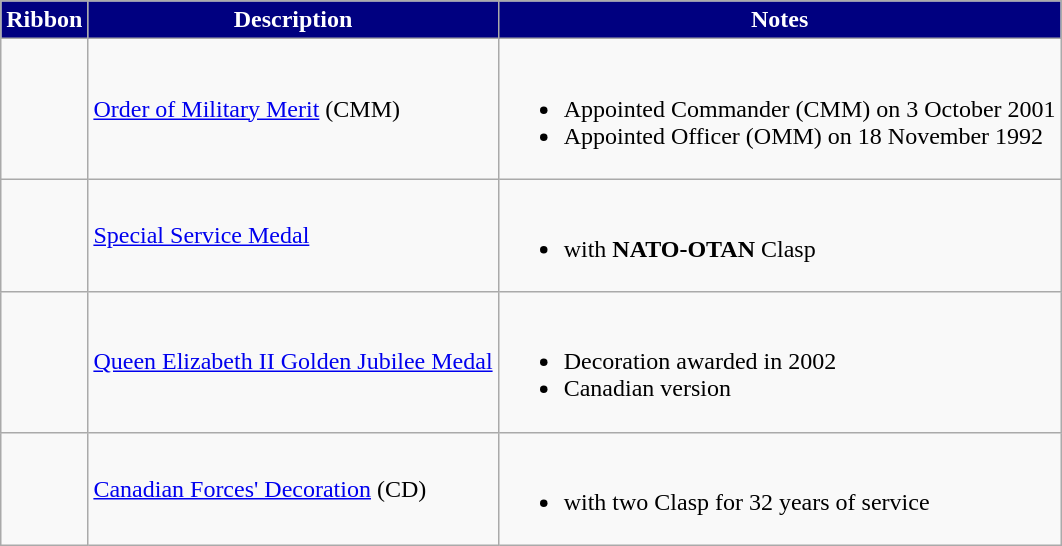<table class="wikitable">
<tr style="background:Navy;color:White" align="center">
<td><strong>Ribbon</strong></td>
<td><strong>Description</strong></td>
<td><strong>Notes</strong></td>
</tr>
<tr>
<td></td>
<td><a href='#'>Order of Military Merit</a> (CMM)</td>
<td><br><ul><li>Appointed Commander (CMM) on 3 October 2001</li><li>Appointed Officer (OMM) on 18 November 1992 </li></ul></td>
</tr>
<tr>
<td></td>
<td><a href='#'>Special Service Medal</a></td>
<td><br><ul><li>with <strong>NATO-OTAN</strong> Clasp</li></ul></td>
</tr>
<tr>
<td></td>
<td><a href='#'>Queen Elizabeth II Golden Jubilee Medal</a></td>
<td><br><ul><li>Decoration awarded in 2002</li><li>Canadian version</li></ul></td>
</tr>
<tr>
<td></td>
<td><a href='#'>Canadian Forces' Decoration</a> (CD)</td>
<td><br><ul><li>with two Clasp for 32 years of service</li></ul></td>
</tr>
</table>
